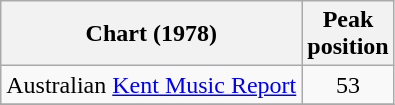<table class="wikitable sortable">
<tr>
<th>Chart (1978)</th>
<th>Peak<br>position</th>
</tr>
<tr>
<td>Australian <a href='#'>Kent Music Report</a></td>
<td style="text-align:center;">53</td>
</tr>
<tr>
</tr>
</table>
